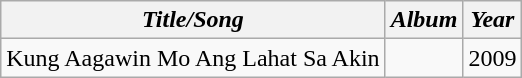<table class="wikitable" style="text-align:center">
<tr>
<th><em>Title/Song</em></th>
<th><em>Album</em></th>
<th><em>Year</em></th>
</tr>
<tr>
<td>Kung Aagawin Mo Ang Lahat Sa Akin</td>
<td></td>
<td>2009</td>
</tr>
</table>
